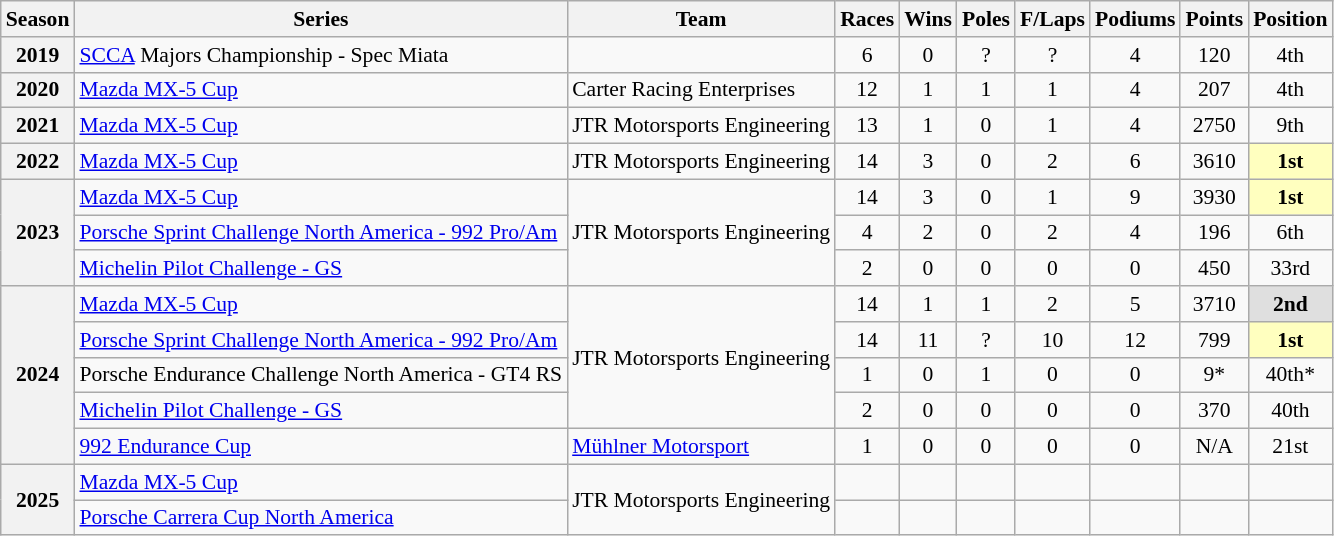<table class="wikitable" style="font-size: 90%; text-align:center">
<tr>
<th>Season</th>
<th>Series</th>
<th>Team</th>
<th>Races</th>
<th>Wins</th>
<th>Poles</th>
<th>F/Laps</th>
<th>Podiums</th>
<th>Points</th>
<th>Position</th>
</tr>
<tr>
<th>2019</th>
<td align=left><a href='#'>SCCA</a> Majors Championship - Spec Miata</td>
<td align=left></td>
<td>6</td>
<td>0</td>
<td>?</td>
<td>?</td>
<td>4</td>
<td>120</td>
<td>4th</td>
</tr>
<tr>
<th>2020</th>
<td align=left><a href='#'>Mazda MX-5 Cup</a></td>
<td align=left>Carter Racing Enterprises</td>
<td>12</td>
<td>1</td>
<td>1</td>
<td>1</td>
<td>4</td>
<td>207</td>
<td>4th</td>
</tr>
<tr>
<th>2021</th>
<td align=left><a href='#'>Mazda MX-5 Cup</a></td>
<td align=left>JTR Motorsports Engineering</td>
<td>13</td>
<td>1</td>
<td>0</td>
<td>1</td>
<td>4</td>
<td>2750</td>
<td>9th</td>
</tr>
<tr>
<th>2022</th>
<td align=left><a href='#'>Mazda MX-5 Cup</a></td>
<td align=left>JTR Motorsports Engineering</td>
<td>14</td>
<td>3</td>
<td>0</td>
<td>2</td>
<td>6</td>
<td>3610</td>
<td style="background:#FFFFBF"><strong>1st</strong></td>
</tr>
<tr>
<th rowspan=3>2023</th>
<td align=left><a href='#'>Mazda MX-5 Cup</a></td>
<td rowspan=3 align=left>JTR Motorsports Engineering</td>
<td>14</td>
<td>3</td>
<td>0</td>
<td>1</td>
<td>9</td>
<td>3930</td>
<td style="background:#FFFFBF"><strong>1st</strong></td>
</tr>
<tr>
<td align=left><a href='#'>Porsche Sprint Challenge North America - 992 Pro/Am</a></td>
<td>4</td>
<td>2</td>
<td>0</td>
<td>2</td>
<td>4</td>
<td>196</td>
<td>6th</td>
</tr>
<tr>
<td align=left><a href='#'>Michelin Pilot Challenge - GS</a></td>
<td>2</td>
<td>0</td>
<td>0</td>
<td>0</td>
<td>0</td>
<td>450</td>
<td>33rd</td>
</tr>
<tr>
<th rowspan="5">2024</th>
<td align=left><a href='#'>Mazda MX-5 Cup</a></td>
<td rowspan="4" align="left">JTR Motorsports Engineering</td>
<td>14</td>
<td>1</td>
<td>1</td>
<td>2</td>
<td>5</td>
<td>3710</td>
<td style="background:#DFDFDF;"><strong>2nd</strong></td>
</tr>
<tr>
<td align=left><a href='#'>Porsche Sprint Challenge North America - 992 Pro/Am</a></td>
<td>14</td>
<td>11</td>
<td>?</td>
<td>10</td>
<td>12</td>
<td>799</td>
<td style="background:#FFFFBF;"><strong>1st</strong></td>
</tr>
<tr>
<td align=left>Porsche Endurance Challenge North America - GT4 RS</td>
<td>1</td>
<td>0</td>
<td>1</td>
<td>0</td>
<td>0</td>
<td>9*</td>
<td>40th*</td>
</tr>
<tr>
<td align=left><a href='#'>Michelin Pilot Challenge - GS</a></td>
<td>2</td>
<td>0</td>
<td>0</td>
<td>0</td>
<td>0</td>
<td>370</td>
<td>40th</td>
</tr>
<tr>
<td align=left><a href='#'>992 Endurance Cup</a></td>
<td align=left><a href='#'>Mühlner Motorsport</a></td>
<td>1</td>
<td>0</td>
<td>0</td>
<td>0</td>
<td>0</td>
<td>N/A</td>
<td>21st</td>
</tr>
<tr>
<th rowspan="2">2025</th>
<td align=left><a href='#'>Mazda MX-5 Cup</a></td>
<td rowspan="2" align="left">JTR Motorsports Engineering</td>
<td></td>
<td></td>
<td></td>
<td></td>
<td></td>
<td></td>
<td></td>
</tr>
<tr>
<td align=left><a href='#'>Porsche Carrera Cup North America</a></td>
<td></td>
<td></td>
<td></td>
<td></td>
<td></td>
<td></td>
<td></td>
</tr>
</table>
